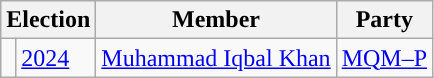<table class="wikitable">
<tr>
<th colspan="2">Election</th>
<th>Member</th>
<th>Party</th>
</tr>
<tr>
<td style="background-color: "></td>
<td><a href='#'>2024</a></td>
<td><a href='#'>Muhammad Iqbal Khan</a></td>
<td><a href='#'>MQM–P</a></td>
</tr>
</table>
